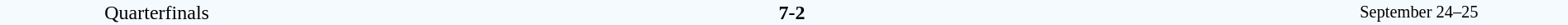<table style="width: 100%; background:#F5FAFF;" cellspacing="0">
<tr>
<td align=center rowspan=3 width=20%>Quarterfinals</td>
</tr>
<tr>
<td width=24% align=right><strong></strong></td>
<td align=center width=13%><strong>7-2</strong></td>
<td width=24%><strong></strong></td>
<td style=font-size:85% rowspan=3 align=center>September 24–25</td>
</tr>
</table>
